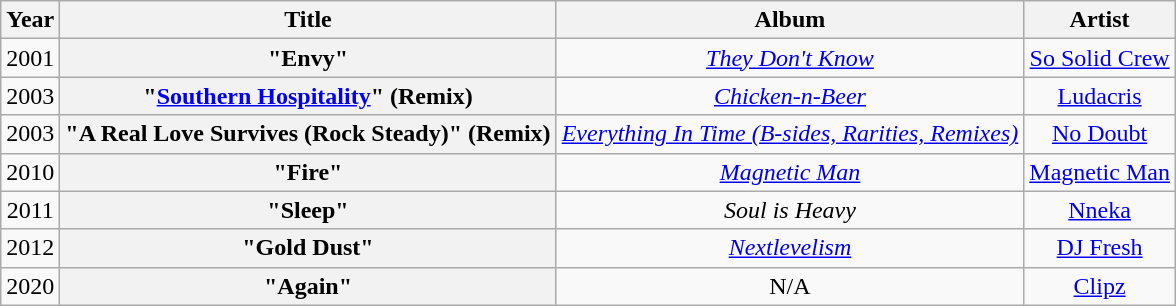<table class="wikitable plainrowheaders" style="text-align:center;">
<tr>
<th scope="col">Year</th>
<th scope="col">Title</th>
<th scope="col">Album</th>
<th scope="col">Artist</th>
</tr>
<tr>
<td>2001</td>
<th scope="row">"Envy"</th>
<td><em><a href='#'>They Don't Know</a></em></td>
<td><a href='#'>So Solid Crew</a></td>
</tr>
<tr>
<td>2003</td>
<th scope="row">"<a href='#'>Southern Hospitality</a>" (Remix)</th>
<td><em><a href='#'>Chicken-n-Beer</a></em></td>
<td><a href='#'>Ludacris</a></td>
</tr>
<tr>
<td>2003</td>
<th scope="row">"A Real Love Survives (Rock Steady)" (Remix)</th>
<td><em><a href='#'>Everything In Time (B-sides, Rarities, Remixes)</a></em></td>
<td><a href='#'>No Doubt</a></td>
</tr>
<tr>
<td>2010</td>
<th scope="row">"Fire"</th>
<td><em><a href='#'>Magnetic Man</a></em></td>
<td><a href='#'>Magnetic Man</a></td>
</tr>
<tr>
<td>2011</td>
<th scope="row">"Sleep"</th>
<td><em>Soul is Heavy</em></td>
<td><a href='#'>Nneka</a></td>
</tr>
<tr>
<td>2012</td>
<th scope="row">"Gold Dust"</th>
<td><em><a href='#'>Nextlevelism</a></em></td>
<td><a href='#'>DJ Fresh</a></td>
</tr>
<tr>
<td>2020</td>
<th scope="row">"Again"</th>
<td>N/A</td>
<td><a href='#'>Clipz</a></td>
</tr>
</table>
